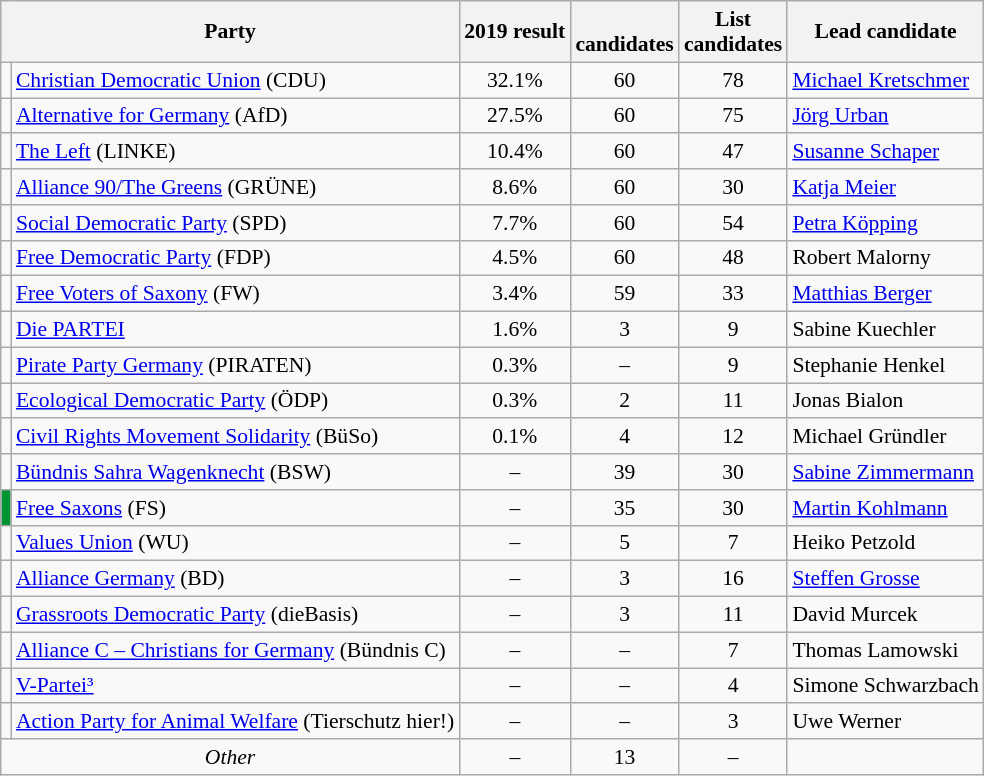<table class="wikitable sortable" style="font-size:90%; text-align:center">
<tr>
<th colspan=2>Party</th>
<th>2019 result</th>
<th><br>candidates</th>
<th>List<br>candidates</th>
<th>Lead candidate</th>
</tr>
<tr>
<td bgcolor=></td>
<td align=left><a href='#'>Christian Democratic Union</a> (CDU)</td>
<td>32.1%</td>
<td>60</td>
<td>78</td>
<td align=left><a href='#'>Michael Kretschmer</a></td>
</tr>
<tr>
<td bgcolor=></td>
<td align=left><a href='#'>Alternative for Germany</a> (AfD)</td>
<td>27.5%</td>
<td>60</td>
<td>75</td>
<td align=left><a href='#'>Jörg Urban</a></td>
</tr>
<tr>
<td bgcolor=></td>
<td align=left><a href='#'>The Left</a> (LINKE)</td>
<td>10.4%</td>
<td>60</td>
<td>47</td>
<td align=left><a href='#'>Susanne Schaper</a></td>
</tr>
<tr>
<td bgcolor=></td>
<td align=left><a href='#'>Alliance 90/The Greens</a> (GRÜNE)</td>
<td>8.6%</td>
<td>60</td>
<td>30</td>
<td align=left><a href='#'>Katja Meier</a></td>
</tr>
<tr>
<td bgcolor=></td>
<td align=left><a href='#'>Social Democratic Party</a> (SPD)</td>
<td>7.7%</td>
<td>60</td>
<td>54</td>
<td align=left><a href='#'>Petra Köpping</a></td>
</tr>
<tr>
<td bgcolor=></td>
<td align=left><a href='#'>Free Democratic Party</a> (FDP)</td>
<td>4.5%</td>
<td>60</td>
<td>48</td>
<td align=left>Robert Malorny</td>
</tr>
<tr>
<td bgcolor=></td>
<td align=left><a href='#'>Free Voters of Saxony</a> (FW)</td>
<td>3.4%</td>
<td>59</td>
<td>33</td>
<td align=left><a href='#'>Matthias Berger</a></td>
</tr>
<tr>
<td bgcolor=></td>
<td align=left><a href='#'>Die PARTEI</a></td>
<td>1.6%</td>
<td>3</td>
<td>9</td>
<td align=left>Sabine Kuechler</td>
</tr>
<tr>
<td bgcolor=></td>
<td align=left><a href='#'>Pirate Party Germany</a> (PIRATEN)</td>
<td>0.3%</td>
<td>–</td>
<td>9</td>
<td align=left>Stephanie Henkel</td>
</tr>
<tr>
<td bgcolor=></td>
<td align=left><a href='#'>Ecological Democratic Party</a> (ÖDP)</td>
<td>0.3%</td>
<td>2</td>
<td>11</td>
<td align=left>Jonas Bialon</td>
</tr>
<tr>
<td bgcolor=></td>
<td align=left><a href='#'>Civil Rights Movement Solidarity</a> (BüSo)</td>
<td>0.1%</td>
<td>4</td>
<td>12</td>
<td align=left>Michael Gründler</td>
</tr>
<tr>
<td bgcolor=></td>
<td align=left><a href='#'>Bündnis Sahra Wagenknecht</a> (BSW)</td>
<td>–</td>
<td>39</td>
<td>30</td>
<td align=left><a href='#'>Sabine Zimmermann</a></td>
</tr>
<tr>
<td bgcolor=#009332></td>
<td align=left><a href='#'>Free Saxons</a> (FS)</td>
<td>–</td>
<td>35</td>
<td>30</td>
<td align=left><a href='#'>Martin Kohlmann</a></td>
</tr>
<tr>
<td bgcolor=></td>
<td align=left><a href='#'>Values Union</a> (WU)</td>
<td>–</td>
<td>5</td>
<td>7</td>
<td align=left>Heiko Petzold</td>
</tr>
<tr>
<td bgcolor=></td>
<td align=left><a href='#'>Alliance Germany</a> (BD)</td>
<td>–</td>
<td>3</td>
<td>16</td>
<td align=left><a href='#'>Steffen Grosse</a></td>
</tr>
<tr>
<td bgcolor=></td>
<td align=left><a href='#'>Grassroots Democratic Party</a> (dieBasis)</td>
<td>–</td>
<td>3</td>
<td>11</td>
<td align=left>David Murcek</td>
</tr>
<tr>
<td bgcolor=></td>
<td align=left><a href='#'>Alliance C – Christians for Germany</a> (Bündnis C)</td>
<td>–</td>
<td>–</td>
<td>7</td>
<td align=left>Thomas Lamowski</td>
</tr>
<tr>
<td bgcolor=></td>
<td align=left><a href='#'>V-Partei³</a></td>
<td>–</td>
<td>–</td>
<td>4</td>
<td align=left>Simone Schwarzbach</td>
</tr>
<tr>
<td bgcolor=></td>
<td align=left><a href='#'>Action Party for Animal Welfare</a> (Tierschutz hier!)</td>
<td>–</td>
<td>–</td>
<td>3</td>
<td align=left>Uwe Werner</td>
</tr>
<tr>
<td colspan=2><em>Other</em></td>
<td>–</td>
<td>13</td>
<td>–</td>
</tr>
</table>
